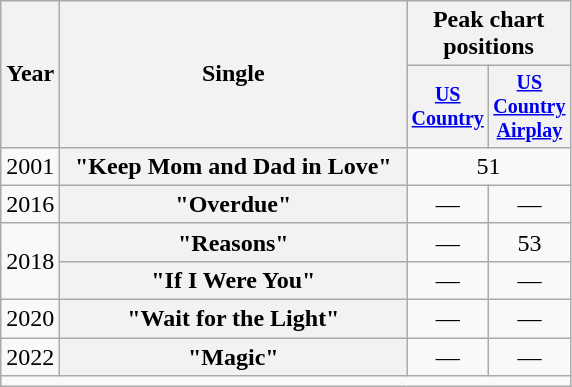<table class="wikitable plainrowheaders" style="text-align:center;">
<tr>
<th rowspan="2">Year</th>
<th rowspan="2" style="width:14em;">Single</th>
<th colspan="2">Peak chart<br>positions</th>
</tr>
<tr style="font-size:smaller;">
<th width="45"><a href='#'>US Country</a></th>
<th width="45"><a href='#'>US Country Airplay</a></th>
</tr>
<tr>
<td>2001</td>
<th scope="row">"Keep Mom and Dad in Love"<br></th>
<td colspan=2>51</td>
</tr>
<tr>
<td>2016</td>
<th scope="row">"Overdue"</th>
<td>⁠—</td>
<td>⁠—</td>
</tr>
<tr>
<td rowspan=2>2018</td>
<th scope="row">"Reasons"</th>
<td>⁠—</td>
<td>53</td>
</tr>
<tr>
<th scope="row">"If I Were You"<br></th>
<td>⁠—</td>
<td>⁠—</td>
</tr>
<tr>
<td>2020</td>
<th scope="row">"Wait for the Light"</th>
<td>⁠—</td>
<td>⁠—</td>
</tr>
<tr>
<td>2022</td>
<th scope="row">"Magic"</th>
<td>⁠—</td>
<td>⁠—</td>
</tr>
<tr>
<td colspan=5></td>
</tr>
</table>
